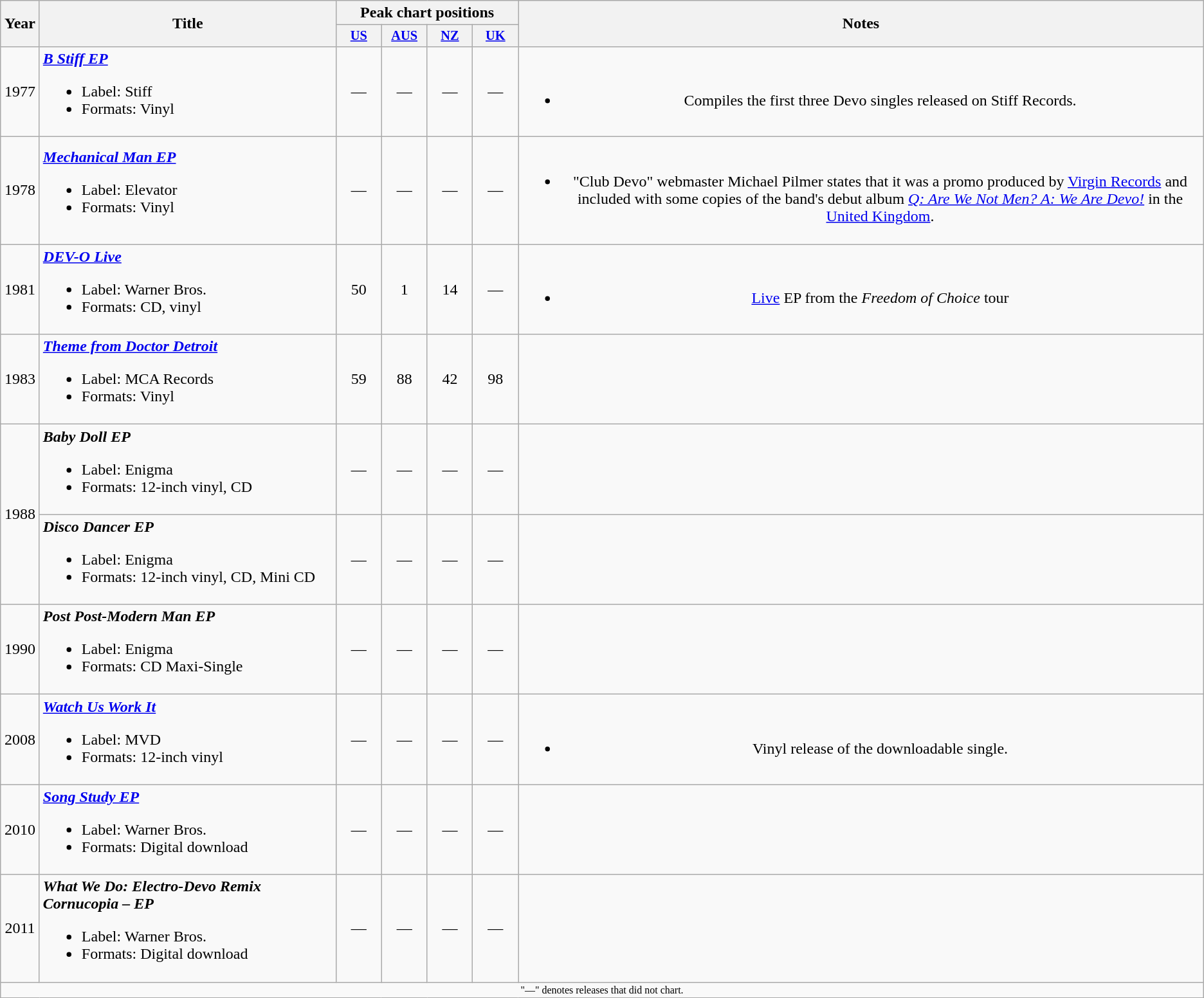<table class="wikitable" style=text-align:center;>
<tr>
<th rowspan="2" style="width:33px;">Year</th>
<th rowspan="2" style="width:300px;">Title</th>
<th colspan="4">Peak chart positions</th>
<th rowspan="2">Notes</th>
</tr>
<tr>
<th style="width:3em;font-size:85%"><a href='#'>US</a><br></th>
<th style="width:3em;font-size:85%"><a href='#'>AUS</a><br></th>
<th style="width:3em;font-size:85%"><a href='#'>NZ</a><br></th>
<th style="width:3em;font-size:85%"><a href='#'>UK</a><br></th>
</tr>
<tr>
<td style="text-align:center;">1977</td>
<td align=left><strong><em><a href='#'>B Stiff EP</a></em></strong><br><ul><li>Label: Stiff</li><li>Formats: Vinyl</li></ul></td>
<td>—</td>
<td>—</td>
<td>—</td>
<td>—</td>
<td><br><ul><li>Compiles the first three Devo singles released on Stiff Records.</li></ul></td>
</tr>
<tr>
<td style="text-align:center;">1978</td>
<td align=left><strong><em><a href='#'>Mechanical Man EP</a></em></strong><br><ul><li>Label: Elevator</li><li>Formats: Vinyl</li></ul></td>
<td>—</td>
<td>—</td>
<td>—</td>
<td>—</td>
<td><br><ul><li>"Club Devo" webmaster Michael Pilmer states that it was a promo produced by <a href='#'>Virgin Records</a> and included with some copies of the band's debut album <em><a href='#'>Q: Are We Not Men? A: We Are Devo!</a></em> in the <a href='#'>United Kingdom</a>.</li></ul></td>
</tr>
<tr>
<td style="text-align:center;">1981</td>
<td align=left><strong><em><a href='#'>DEV-O Live</a></em></strong><br><ul><li>Label: Warner Bros.</li><li>Formats: CD, vinyl</li></ul></td>
<td>50</td>
<td>1</td>
<td>14</td>
<td>—</td>
<td><br><ul><li><a href='#'>Live</a> EP from the <em>Freedom of Choice</em> tour</li></ul></td>
</tr>
<tr>
<td style="text-align:center;">1983</td>
<td align=left><strong><em><a href='#'>Theme from Doctor Detroit</a></em></strong><br><ul><li>Label: MCA Records</li><li>Formats: Vinyl</li></ul></td>
<td>59</td>
<td>88</td>
<td>42</td>
<td>98</td>
<td></td>
</tr>
<tr>
<td style="text-align:center;" rowspan="2">1988</td>
<td align=left><strong><em>Baby Doll EP</em></strong><br><ul><li>Label: Enigma</li><li>Formats: 12-inch vinyl, CD</li></ul></td>
<td>—</td>
<td>—</td>
<td>—</td>
<td>—</td>
<td></td>
</tr>
<tr>
<td align=left><strong><em>Disco Dancer EP</em></strong><br><ul><li>Label: Enigma</li><li>Formats: 12-inch vinyl, CD, Mini CD</li></ul></td>
<td>—</td>
<td>—</td>
<td>—</td>
<td>—</td>
<td></td>
</tr>
<tr>
<td style="text-align:center;">1990</td>
<td align=left><strong><em>Post Post-Modern Man EP</em></strong><br><ul><li>Label: Enigma</li><li>Formats: CD Maxi-Single</li></ul></td>
<td>—</td>
<td>—</td>
<td>—</td>
<td>—</td>
<td></td>
</tr>
<tr>
<td style="text-align:center;">2008</td>
<td align=left><strong><em><a href='#'>Watch Us Work It</a></em></strong><br><ul><li>Label: MVD</li><li>Formats: 12-inch vinyl</li></ul></td>
<td>—</td>
<td>—</td>
<td>—</td>
<td>—</td>
<td><br><ul><li>Vinyl release of the downloadable single.</li></ul></td>
</tr>
<tr>
<td style="text-align:center;">2010</td>
<td align=left><strong><em><a href='#'>Song Study EP</a></em></strong><br><ul><li>Label: Warner Bros.</li><li>Formats: Digital download</li></ul></td>
<td>—</td>
<td>—</td>
<td>—</td>
<td>—</td>
<td></td>
</tr>
<tr>
<td style="text-align:center;">2011</td>
<td align=left><strong><em>What We Do: Electro-Devo Remix Cornucopia – EP</em></strong><br><ul><li>Label: Warner Bros.</li><li>Formats: Digital download</li></ul></td>
<td>—</td>
<td>—</td>
<td>—</td>
<td>—</td>
<td></td>
</tr>
<tr>
<td colspan="8" style="text-align:center; font-size:8pt;">"—" denotes releases that did not chart.</td>
</tr>
</table>
